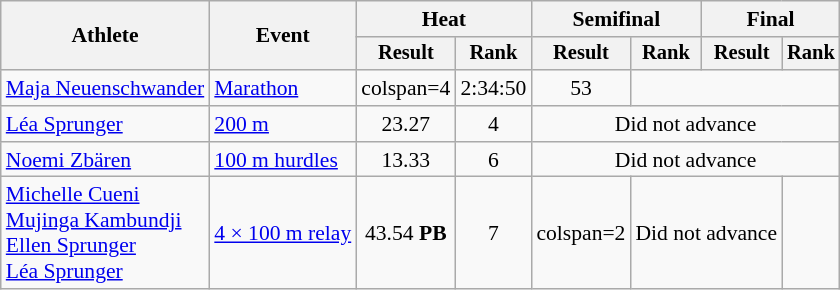<table class="wikitable" style="font-size:90%">
<tr>
<th rowspan="2">Athlete</th>
<th rowspan="2">Event</th>
<th colspan="2">Heat</th>
<th colspan="2">Semifinal</th>
<th colspan="2">Final</th>
</tr>
<tr style="font-size:95%">
<th>Result</th>
<th>Rank</th>
<th>Result</th>
<th>Rank</th>
<th>Result</th>
<th>Rank</th>
</tr>
<tr align=center>
<td align=left><a href='#'>Maja Neuenschwander</a></td>
<td align=left><a href='#'>Marathon</a></td>
<td>colspan=4 </td>
<td>2:34:50</td>
<td>53</td>
</tr>
<tr align=center>
<td align=left><a href='#'>Léa Sprunger</a></td>
<td align=left><a href='#'>200 m</a></td>
<td>23.27</td>
<td>4</td>
<td colspan=4>Did not advance</td>
</tr>
<tr align=center>
<td align=left><a href='#'>Noemi Zbären</a></td>
<td align=left><a href='#'>100 m hurdles</a></td>
<td>13.33</td>
<td>6</td>
<td colspan=4>Did not advance</td>
</tr>
<tr align=center>
<td align=left><a href='#'>Michelle Cueni</a><br><a href='#'>Mujinga Kambundji</a><br><a href='#'>Ellen Sprunger</a><br><a href='#'>Léa Sprunger</a></td>
<td align=left><a href='#'>4 × 100 m relay</a></td>
<td>43.54 <strong>PB</strong></td>
<td>7</td>
<td>colspan=2 </td>
<td colspan=2>Did not advance</td>
</tr>
</table>
